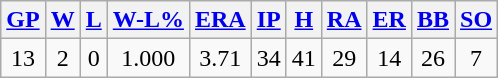<table class="wikitable">
<tr>
<th><a href='#'>GP</a></th>
<th><a href='#'>W</a></th>
<th><a href='#'>L</a></th>
<th><a href='#'>W-L%</a></th>
<th><a href='#'>ERA</a></th>
<th><a href='#'>IP</a></th>
<th><a href='#'>H</a></th>
<th><a href='#'>RA</a></th>
<th><a href='#'>ER</a></th>
<th><a href='#'>BB</a></th>
<th><a href='#'>SO</a></th>
</tr>
<tr align=center>
<td>13</td>
<td>2</td>
<td>0</td>
<td>1.000</td>
<td>3.71</td>
<td>34</td>
<td>41</td>
<td>29</td>
<td>14</td>
<td>26</td>
<td>7</td>
</tr>
</table>
